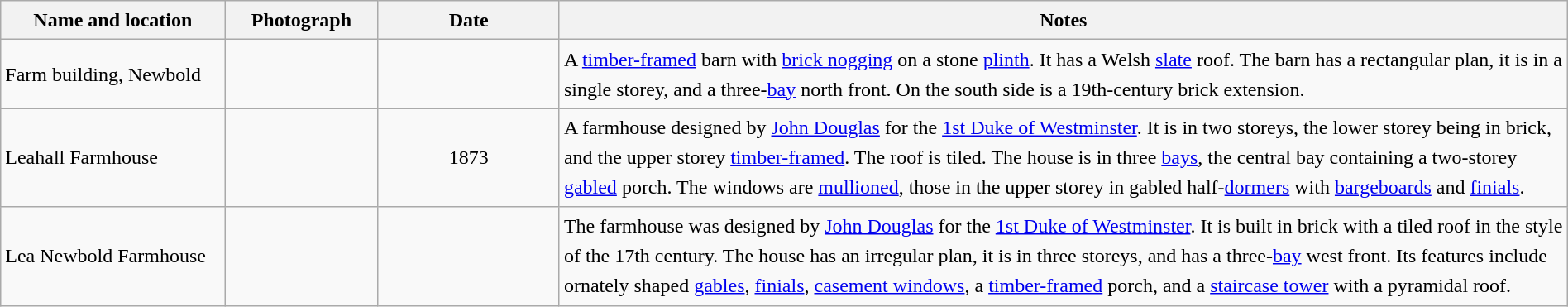<table class="wikitable sortable plainrowheaders" style="width:100%;border:0px;text-align:left;line-height:150%;">
<tr>
<th scope="col" style="width:150px">Name and location</th>
<th scope="col" style="width:100px" class="unsortable">Photograph</th>
<th scope="col" style="width:120px">Date</th>
<th scope="col" style="width:700px" class="unsortable">Notes</th>
</tr>
<tr>
<td>Farm building, Newbold<br><small></small></td>
<td></td>
<td align="center"></td>
<td>A <a href='#'>timber-framed</a> barn with <a href='#'>brick nogging</a> on a stone <a href='#'>plinth</a>. It has a Welsh <a href='#'>slate</a> roof. The barn has a rectangular plan, it is in a single storey, and a three-<a href='#'>bay</a> north front. On the south side is a 19th-century brick extension.</td>
</tr>
<tr>
<td>Leahall Farmhouse<br><small></small></td>
<td></td>
<td align="center">1873</td>
<td>A farmhouse designed by <a href='#'>John Douglas</a> for the <a href='#'>1st Duke of Westminster</a>. It is in two storeys, the lower storey being in brick, and the upper storey <a href='#'>timber-framed</a>. The roof is tiled. The house is in three <a href='#'>bays</a>, the central bay containing a two-storey <a href='#'>gabled</a> porch. The windows are <a href='#'>mullioned</a>, those in the upper storey in gabled half-<a href='#'>dormers</a> with <a href='#'>bargeboards</a> and <a href='#'>finials</a>.</td>
</tr>
<tr>
<td>Lea Newbold Farmhouse<br><small></small></td>
<td></td>
<td align="center"></td>
<td>The farmhouse was designed by <a href='#'>John Douglas</a> for the <a href='#'>1st Duke of Westminster</a>. It is built in brick with a tiled roof in the style of the 17th century. The house has an irregular plan, it is in three storeys, and has a three-<a href='#'>bay</a> west front. Its features include ornately shaped <a href='#'>gables</a>, <a href='#'>finials</a>, <a href='#'>casement windows</a>, a <a href='#'>timber-framed</a> porch, and a <a href='#'>staircase tower</a> with a pyramidal roof.</td>
</tr>
<tr>
</tr>
</table>
